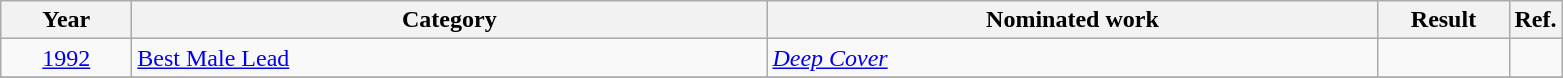<table class=wikitable>
<tr>
<th scope="col" style="width:5em;">Year</th>
<th scope="col" style="width:26em;">Category</th>
<th scope="col" style="width:25em;">Nominated work</th>
<th scope="col" style="width:5em;">Result</th>
<th>Ref.</th>
</tr>
<tr>
<td style="text-align:center;"><a href='#'>1992</a></td>
<td><a href='#'>Best Male Lead</a></td>
<td><em><a href='#'>Deep Cover</a></em></td>
<td></td>
<td></td>
</tr>
<tr>
</tr>
</table>
